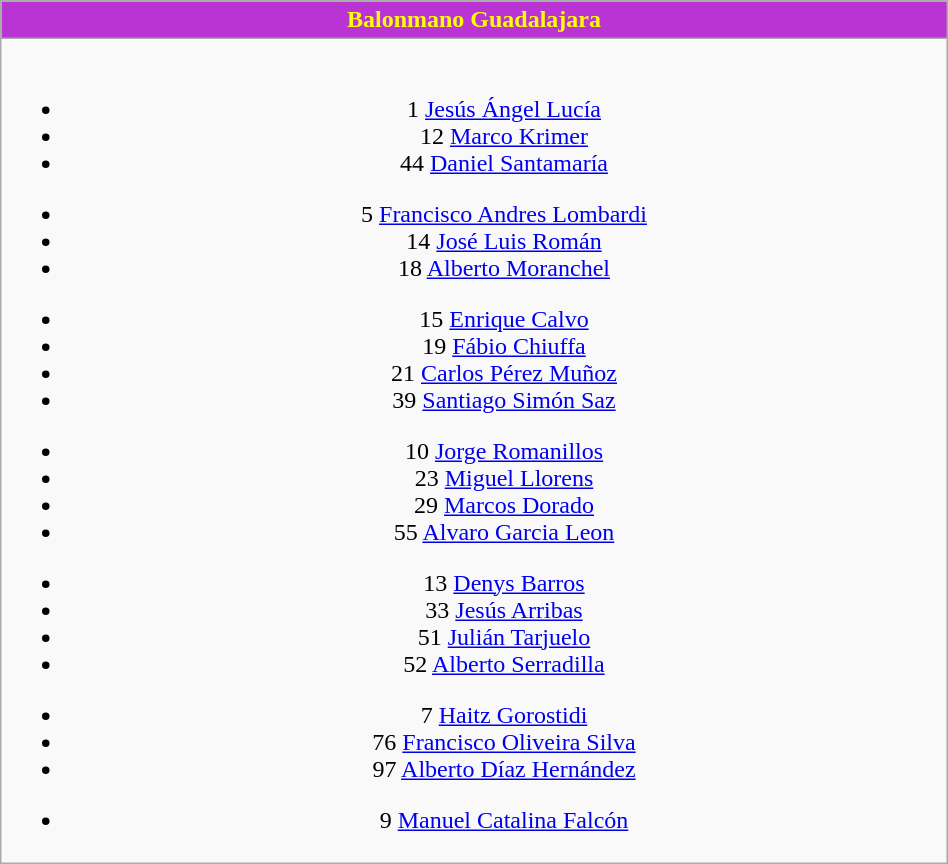<table class="wikitable" style="font-size:100%; text-align:center;" width=50%>
<tr>
<th colspan=5 style="background-color:#BA33D3;color:#FFFF00;text-align:center;"> Balonmano Guadalajara</th>
</tr>
<tr>
<td><br>
<ul><li>1  <a href='#'>Jesús Ángel Lucía</a></li><li>12  <a href='#'>Marco Krimer</a></li><li>44  <a href='#'>Daniel Santamaría</a></li></ul><ul><li>5  <a href='#'>Francisco Andres Lombardi</a></li><li>14  <a href='#'>José Luis Román</a></li><li>18  <a href='#'>Alberto Moranchel</a></li></ul><ul><li>15  <a href='#'>Enrique Calvo</a></li><li>19  <a href='#'>Fábio Chiuffa</a></li><li>21  <a href='#'>Carlos Pérez Muñoz</a></li><li>39  <a href='#'>Santiago Simón Saz</a></li></ul><ul><li>10  <a href='#'>Jorge Romanillos</a></li><li>23  <a href='#'>Miguel Llorens</a></li><li>29  <a href='#'>Marcos Dorado</a></li><li>55  <a href='#'>Alvaro Garcia Leon</a></li></ul><ul><li>13  <a href='#'>Denys Barros</a></li><li>33  <a href='#'>Jesús Arribas</a></li><li>51  <a href='#'>Julián Tarjuelo</a></li><li>52  <a href='#'>Alberto Serradilla</a></li></ul><ul><li>7  <a href='#'>Haitz Gorostidi</a></li><li>76  <a href='#'>Francisco Oliveira Silva</a></li><li>97  <a href='#'>Alberto Díaz Hernández</a></li></ul><ul><li>9  <a href='#'>Manuel Catalina Falcón</a></li></ul></td>
</tr>
</table>
